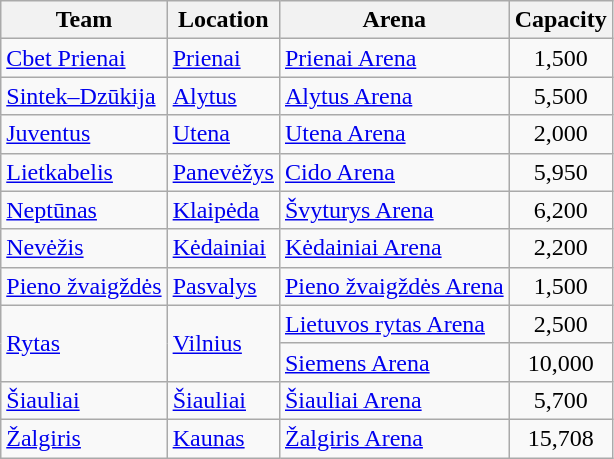<table class="wikitable sortable" style="text-align:left;">
<tr>
<th>Team</th>
<th>Location</th>
<th>Arena</th>
<th>Capacity</th>
</tr>
<tr>
<td><a href='#'>Cbet Prienai</a></td>
<td><a href='#'>Prienai</a></td>
<td><a href='#'>Prienai Arena</a></td>
<td style="text-align:center;">1,500</td>
</tr>
<tr>
<td><a href='#'>Sintek–Dzūkija</a></td>
<td><a href='#'>Alytus</a></td>
<td><a href='#'>Alytus Arena</a></td>
<td style="text-align:center;">5,500</td>
</tr>
<tr>
<td><a href='#'>Juventus</a></td>
<td><a href='#'>Utena</a></td>
<td><a href='#'>Utena Arena</a></td>
<td style="text-align:center;">2,000</td>
</tr>
<tr>
<td><a href='#'>Lietkabelis</a></td>
<td><a href='#'>Panevėžys</a></td>
<td><a href='#'>Cido Arena</a></td>
<td style="text-align:center;">5,950</td>
</tr>
<tr>
<td><a href='#'>Neptūnas</a></td>
<td><a href='#'>Klaipėda</a></td>
<td><a href='#'>Švyturys Arena</a></td>
<td style="text-align:center;">6,200</td>
</tr>
<tr>
<td><a href='#'>Nevėžis</a></td>
<td><a href='#'>Kėdainiai</a></td>
<td><a href='#'>Kėdainiai Arena</a></td>
<td style="text-align:center;">2,200</td>
</tr>
<tr>
<td><a href='#'>Pieno žvaigždės</a></td>
<td><a href='#'>Pasvalys</a></td>
<td><a href='#'>Pieno žvaigždės Arena</a></td>
<td style="text-align:center;">1,500</td>
</tr>
<tr>
<td rowspan=2><a href='#'>Rytas</a></td>
<td rowspan=2><a href='#'>Vilnius</a></td>
<td><a href='#'>Lietuvos rytas Arena</a></td>
<td style="text-align:center;">2,500</td>
</tr>
<tr>
<td><a href='#'>Siemens Arena</a></td>
<td style="text-align:center;">10,000</td>
</tr>
<tr>
<td><a href='#'>Šiauliai</a></td>
<td><a href='#'>Šiauliai</a></td>
<td><a href='#'>Šiauliai Arena</a></td>
<td style="text-align:center;">5,700</td>
</tr>
<tr>
<td><a href='#'>Žalgiris</a></td>
<td><a href='#'>Kaunas</a></td>
<td><a href='#'>Žalgiris Arena</a></td>
<td style="text-align:center;">15,708</td>
</tr>
</table>
